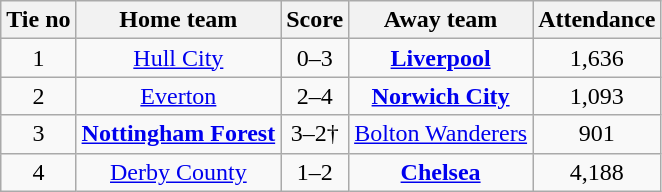<table class="wikitable" style="text-align:center">
<tr>
<th>Tie no</th>
<th>Home team</th>
<th>Score</th>
<th>Away team</th>
<th>Attendance</th>
</tr>
<tr>
<td>1</td>
<td><a href='#'>Hull City</a></td>
<td>0–3</td>
<td><strong><a href='#'>Liverpool</a></strong></td>
<td>1,636</td>
</tr>
<tr>
<td>2</td>
<td><a href='#'>Everton</a></td>
<td>2–4</td>
<td><strong><a href='#'>Norwich City</a></strong></td>
<td>1,093</td>
</tr>
<tr>
<td>3</td>
<td><strong><a href='#'>Nottingham Forest</a></strong></td>
<td>3–2†</td>
<td><a href='#'>Bolton Wanderers</a></td>
<td>901</td>
</tr>
<tr>
<td>4</td>
<td><a href='#'>Derby County</a></td>
<td>1–2</td>
<td><strong><a href='#'>Chelsea</a></strong></td>
<td>4,188</td>
</tr>
</table>
